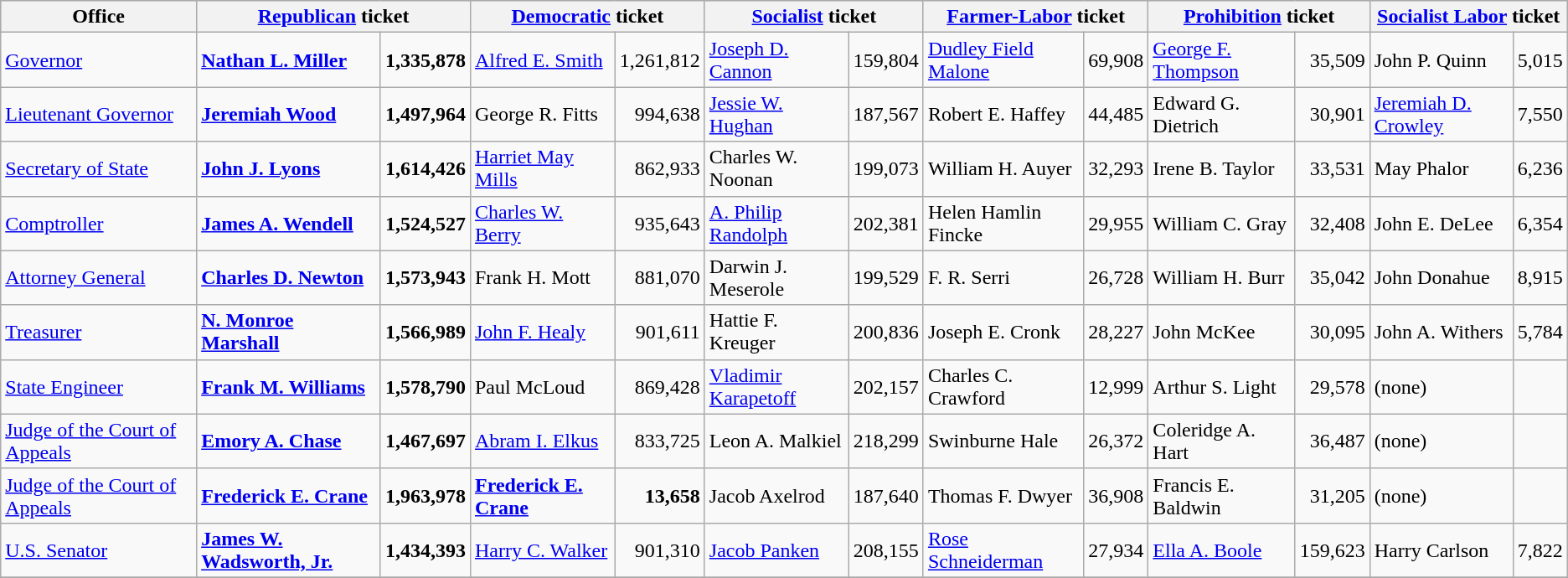<table class=wikitable>
<tr bgcolor=lightgrey>
<th>Office</th>
<th colspan="2" ><a href='#'>Republican</a> ticket</th>
<th colspan="2" ><a href='#'>Democratic</a> ticket</th>
<th colspan="2" ><a href='#'>Socialist</a> ticket</th>
<th colspan="2" ><a href='#'>Farmer-Labor</a> ticket</th>
<th colspan="2" ><a href='#'>Prohibition</a> ticket</th>
<th colspan="2" ><a href='#'>Socialist Labor</a> ticket</th>
</tr>
<tr>
<td><a href='#'>Governor</a></td>
<td><strong><a href='#'>Nathan L. Miller</a></strong></td>
<td align="right"><strong>1,335,878</strong></td>
<td><a href='#'>Alfred E. Smith</a></td>
<td align="right">1,261,812</td>
<td><a href='#'>Joseph D. Cannon</a></td>
<td align="right">159,804</td>
<td><a href='#'>Dudley Field Malone</a></td>
<td align="right">69,908</td>
<td><a href='#'>George F. Thompson</a></td>
<td align="right">35,509</td>
<td>John P. Quinn</td>
<td align="right">5,015</td>
</tr>
<tr>
<td><a href='#'>Lieutenant Governor</a></td>
<td><strong><a href='#'>Jeremiah Wood</a></strong></td>
<td align="right"><strong>1,497,964</strong></td>
<td>George R. Fitts</td>
<td align="right">994,638</td>
<td><a href='#'>Jessie W. Hughan</a></td>
<td align="right">187,567</td>
<td>Robert E. Haffey</td>
<td align="right">44,485</td>
<td>Edward G. Dietrich</td>
<td align="right">30,901</td>
<td><a href='#'>Jeremiah D. Crowley</a></td>
<td align="right">7,550</td>
</tr>
<tr>
<td><a href='#'>Secretary of State</a></td>
<td><strong><a href='#'>John J. Lyons</a></strong></td>
<td align="right"><strong>1,614,426</strong></td>
<td><a href='#'>Harriet May Mills</a></td>
<td align="right">862,933</td>
<td>Charles W. Noonan</td>
<td align="right">199,073</td>
<td>William H. Auyer</td>
<td align="right">32,293</td>
<td>Irene B. Taylor</td>
<td align="right">33,531</td>
<td>May Phalor</td>
<td align="right">6,236</td>
</tr>
<tr>
<td><a href='#'>Comptroller</a></td>
<td><strong><a href='#'>James A. Wendell</a></strong></td>
<td align="right"><strong>1,524,527</strong></td>
<td><a href='#'>Charles W. Berry</a></td>
<td align="right">935,643</td>
<td><a href='#'>A. Philip Randolph</a></td>
<td align="right">202,381</td>
<td>Helen Hamlin Fincke</td>
<td align="right">29,955</td>
<td>William C. Gray</td>
<td align="right">32,408</td>
<td>John E. DeLee</td>
<td align="right">6,354</td>
</tr>
<tr>
<td><a href='#'>Attorney General</a></td>
<td><strong><a href='#'>Charles D. Newton</a></strong></td>
<td align="right"><strong>1,573,943</strong></td>
<td>Frank H. Mott</td>
<td align="right">881,070</td>
<td>Darwin J. Meserole</td>
<td align="right">199,529</td>
<td>F. R. Serri</td>
<td align="right">26,728</td>
<td>William H. Burr</td>
<td align="right">35,042</td>
<td>John Donahue</td>
<td align="right">8,915</td>
</tr>
<tr>
<td><a href='#'>Treasurer</a></td>
<td><strong><a href='#'>N. Monroe Marshall</a></strong></td>
<td align="right"><strong>1,566,989</strong></td>
<td><a href='#'>John F. Healy</a></td>
<td align="right">901,611</td>
<td>Hattie F. Kreuger</td>
<td align="right">200,836</td>
<td>Joseph E. Cronk</td>
<td align="right">28,227</td>
<td>John McKee</td>
<td align="right">30,095</td>
<td>John A. Withers</td>
<td align="right">5,784</td>
</tr>
<tr>
<td><a href='#'>State Engineer</a></td>
<td><strong><a href='#'>Frank M. Williams</a></strong></td>
<td align="right"><strong>1,578,790</strong></td>
<td>Paul McLoud</td>
<td align="right">869,428</td>
<td><a href='#'>Vladimir Karapetoff</a></td>
<td align="right">202,157</td>
<td>Charles C. Crawford</td>
<td align="right">12,999</td>
<td>Arthur S. Light</td>
<td align="right">29,578</td>
<td>(none)</td>
<td></td>
</tr>
<tr>
<td><a href='#'>Judge of the Court of Appeals</a></td>
<td><strong><a href='#'>Emory A. Chase</a></strong></td>
<td align="right"><strong>1,467,697</strong></td>
<td><a href='#'>Abram I. Elkus</a></td>
<td align="right">833,725</td>
<td>Leon A. Malkiel</td>
<td align="right">218,299</td>
<td>Swinburne Hale</td>
<td align="right">26,372</td>
<td>Coleridge A. Hart</td>
<td align="right">36,487</td>
<td>(none)</td>
<td></td>
</tr>
<tr>
<td><a href='#'>Judge of the Court of Appeals</a></td>
<td><strong><a href='#'>Frederick E. Crane</a></strong></td>
<td align="right"><strong>1,963,978</strong></td>
<td><strong><a href='#'>Frederick E. Crane</a></strong></td>
<td align="right"><strong>13,658</strong></td>
<td>Jacob Axelrod</td>
<td align="right">187,640</td>
<td>Thomas F. Dwyer</td>
<td align="right">36,908</td>
<td>Francis E. Baldwin</td>
<td align="right">31,205</td>
<td>(none)</td>
<td></td>
</tr>
<tr>
<td><a href='#'>U.S. Senator</a></td>
<td><strong><a href='#'>James W. Wadsworth, Jr.</a></strong></td>
<td align="right"><strong>1,434,393</strong></td>
<td><a href='#'>Harry C. Walker</a></td>
<td align="right">901,310</td>
<td><a href='#'>Jacob Panken</a></td>
<td align="right">208,155</td>
<td><a href='#'>Rose Schneiderman</a></td>
<td align="right">27,934</td>
<td><a href='#'>Ella A. Boole</a></td>
<td align="right">159,623</td>
<td>Harry Carlson</td>
<td align="right">7,822</td>
</tr>
<tr>
</tr>
</table>
